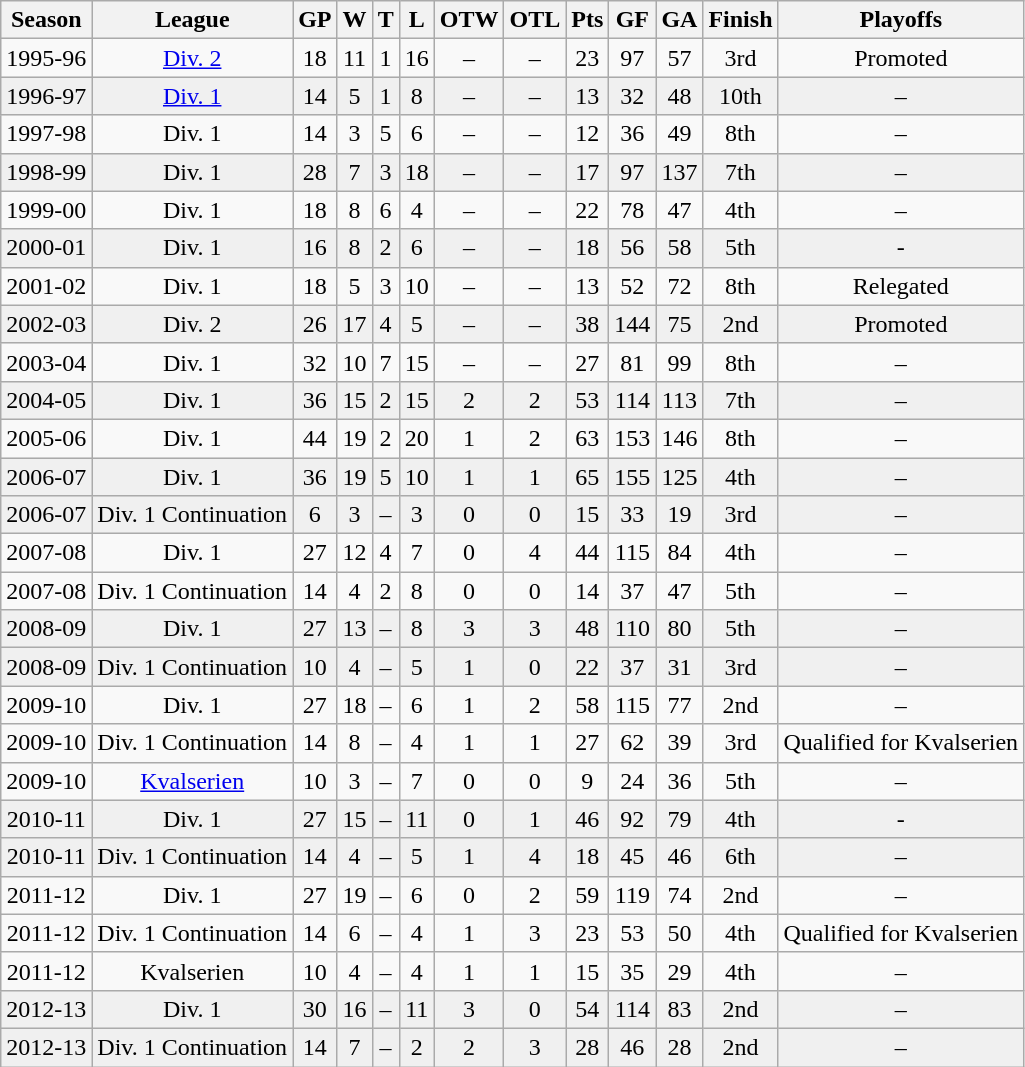<table class="wikitable" style="text-align:center;">
<tr>
<th>Season</th>
<th>League</th>
<th>GP</th>
<th>W</th>
<th>T</th>
<th>L</th>
<th>OTW</th>
<th>OTL</th>
<th>Pts</th>
<th>GF</th>
<th>GA</th>
<th>Finish</th>
<th>Playoffs</th>
</tr>
<tr>
<td>1995-96</td>
<td><a href='#'>Div. 2</a></td>
<td>18</td>
<td>11</td>
<td>1</td>
<td>16</td>
<td>–</td>
<td>–</td>
<td>23</td>
<td>97</td>
<td>57</td>
<td>3rd</td>
<td>Promoted</td>
</tr>
<tr bgcolor="#f0f0f0">
<td>1996-97</td>
<td><a href='#'>Div. 1</a></td>
<td>14</td>
<td>5</td>
<td>1</td>
<td>8</td>
<td>–</td>
<td>–</td>
<td>13</td>
<td>32</td>
<td>48</td>
<td>10th</td>
<td>–</td>
</tr>
<tr>
<td>1997-98</td>
<td>Div. 1</td>
<td>14</td>
<td>3</td>
<td>5</td>
<td>6</td>
<td>–</td>
<td>–</td>
<td>12</td>
<td>36</td>
<td>49</td>
<td>8th</td>
<td>–</td>
</tr>
<tr bgcolor="#f0f0f0">
<td>1998-99</td>
<td>Div. 1</td>
<td>28</td>
<td>7</td>
<td>3</td>
<td>18</td>
<td>–</td>
<td>–</td>
<td>17</td>
<td>97</td>
<td>137</td>
<td>7th</td>
<td>–</td>
</tr>
<tr>
<td>1999-00</td>
<td>Div. 1</td>
<td>18</td>
<td>8</td>
<td>6</td>
<td>4</td>
<td>–</td>
<td>–</td>
<td>22</td>
<td>78</td>
<td>47</td>
<td>4th</td>
<td>–</td>
</tr>
<tr bgcolor="#f0f0f0">
<td>2000-01</td>
<td>Div. 1</td>
<td>16</td>
<td>8</td>
<td>2</td>
<td>6</td>
<td>–</td>
<td>–</td>
<td>18</td>
<td>56</td>
<td>58</td>
<td>5th</td>
<td>-</td>
</tr>
<tr>
<td>2001-02</td>
<td>Div. 1</td>
<td>18</td>
<td>5</td>
<td>3</td>
<td>10</td>
<td>–</td>
<td>–</td>
<td>13</td>
<td>52</td>
<td>72</td>
<td>8th</td>
<td>Relegated</td>
</tr>
<tr bgcolor="#f0f0f0">
<td>2002-03</td>
<td>Div. 2</td>
<td>26</td>
<td>17</td>
<td>4</td>
<td>5</td>
<td>–</td>
<td>–</td>
<td>38</td>
<td>144</td>
<td>75</td>
<td>2nd</td>
<td>Promoted</td>
</tr>
<tr>
<td>2003-04</td>
<td>Div. 1</td>
<td>32</td>
<td>10</td>
<td>7</td>
<td>15</td>
<td>–</td>
<td>–</td>
<td>27</td>
<td>81</td>
<td>99</td>
<td>8th</td>
<td>–</td>
</tr>
<tr bgcolor="f0f0f0">
<td>2004-05</td>
<td>Div. 1</td>
<td>36</td>
<td>15</td>
<td>2</td>
<td>15</td>
<td>2</td>
<td>2</td>
<td>53</td>
<td>114</td>
<td>113</td>
<td>7th</td>
<td>–</td>
</tr>
<tr>
<td>2005-06</td>
<td>Div. 1</td>
<td>44</td>
<td>19</td>
<td>2</td>
<td>20</td>
<td>1</td>
<td>2</td>
<td>63</td>
<td>153</td>
<td>146</td>
<td>8th</td>
<td>–</td>
</tr>
<tr bgcolor="#f0f0f0">
<td>2006-07</td>
<td>Div. 1</td>
<td>36</td>
<td>19</td>
<td>5</td>
<td>10</td>
<td>1</td>
<td>1</td>
<td>65</td>
<td>155</td>
<td>125</td>
<td>4th</td>
<td>–</td>
</tr>
<tr bgcolor="#f0f0f0">
<td>2006-07</td>
<td>Div. 1 Continuation</td>
<td>6</td>
<td>3</td>
<td>–</td>
<td>3</td>
<td>0</td>
<td>0</td>
<td>15</td>
<td>33</td>
<td>19</td>
<td>3rd</td>
<td>–</td>
</tr>
<tr>
<td>2007-08</td>
<td>Div. 1</td>
<td>27</td>
<td>12</td>
<td>4</td>
<td>7</td>
<td>0</td>
<td>4</td>
<td>44</td>
<td>115</td>
<td>84</td>
<td>4th</td>
<td>–</td>
</tr>
<tr>
<td>2007-08</td>
<td>Div. 1 Continuation</td>
<td>14</td>
<td>4</td>
<td>2</td>
<td>8</td>
<td>0</td>
<td>0</td>
<td>14</td>
<td>37</td>
<td>47</td>
<td>5th</td>
<td>–</td>
</tr>
<tr bgcolor="#f0f0f0">
<td>2008-09</td>
<td>Div. 1</td>
<td>27</td>
<td>13</td>
<td>–</td>
<td>8</td>
<td>3</td>
<td>3</td>
<td>48</td>
<td>110</td>
<td>80</td>
<td>5th</td>
<td>–</td>
</tr>
<tr bgcolor="#f0f0f0">
<td>2008-09</td>
<td>Div. 1 Continuation</td>
<td>10</td>
<td>4</td>
<td>–</td>
<td>5</td>
<td>1</td>
<td>0</td>
<td>22</td>
<td>37</td>
<td>31</td>
<td>3rd</td>
<td>–</td>
</tr>
<tr>
<td>2009-10</td>
<td>Div. 1</td>
<td>27</td>
<td>18</td>
<td>–</td>
<td>6</td>
<td>1</td>
<td>2</td>
<td>58</td>
<td>115</td>
<td>77</td>
<td>2nd</td>
<td>–</td>
</tr>
<tr>
<td>2009-10</td>
<td>Div. 1 Continuation</td>
<td>14</td>
<td>8</td>
<td>–</td>
<td>4</td>
<td>1</td>
<td>1</td>
<td>27</td>
<td>62</td>
<td>39</td>
<td>3rd</td>
<td>Qualified for Kvalserien</td>
</tr>
<tr>
<td>2009-10</td>
<td><a href='#'>Kvalserien</a></td>
<td>10</td>
<td>3</td>
<td>–</td>
<td>7</td>
<td>0</td>
<td>0</td>
<td>9</td>
<td>24</td>
<td>36</td>
<td>5th</td>
<td>–</td>
</tr>
<tr bgcolor="#f0f0f0">
<td>2010-11</td>
<td>Div. 1</td>
<td>27</td>
<td>15</td>
<td>–</td>
<td>11</td>
<td>0</td>
<td>1</td>
<td>46</td>
<td>92</td>
<td>79</td>
<td>4th</td>
<td>-</td>
</tr>
<tr bgcolor="#f0f0f0">
<td>2010-11</td>
<td>Div. 1 Continuation</td>
<td>14</td>
<td>4</td>
<td>–</td>
<td>5</td>
<td>1</td>
<td>4</td>
<td>18</td>
<td>45</td>
<td>46</td>
<td>6th</td>
<td>–</td>
</tr>
<tr>
<td>2011-12</td>
<td>Div. 1</td>
<td>27</td>
<td>19</td>
<td>–</td>
<td>6</td>
<td>0</td>
<td>2</td>
<td>59</td>
<td>119</td>
<td>74</td>
<td>2nd</td>
<td>–</td>
</tr>
<tr>
<td>2011-12</td>
<td>Div. 1 Continuation</td>
<td>14</td>
<td>6</td>
<td>–</td>
<td>4</td>
<td>1</td>
<td>3</td>
<td>23</td>
<td>53</td>
<td>50</td>
<td>4th</td>
<td>Qualified for Kvalserien</td>
</tr>
<tr>
<td>2011-12</td>
<td>Kvalserien</td>
<td>10</td>
<td>4</td>
<td>–</td>
<td>4</td>
<td>1</td>
<td>1</td>
<td>15</td>
<td>35</td>
<td>29</td>
<td>4th</td>
<td>–</td>
</tr>
<tr bgcolor="#f0f0f0">
<td>2012-13</td>
<td>Div. 1</td>
<td>30</td>
<td>16</td>
<td>–</td>
<td>11</td>
<td>3</td>
<td>0</td>
<td>54</td>
<td>114</td>
<td>83</td>
<td>2nd</td>
<td>–</td>
</tr>
<tr bgcolor="#f0f0f0">
<td>2012-13</td>
<td>Div. 1 Continuation</td>
<td>14</td>
<td>7</td>
<td>–</td>
<td>2</td>
<td>2</td>
<td>3</td>
<td>28</td>
<td>46</td>
<td>28</td>
<td>2nd</td>
<td>–</td>
</tr>
</table>
